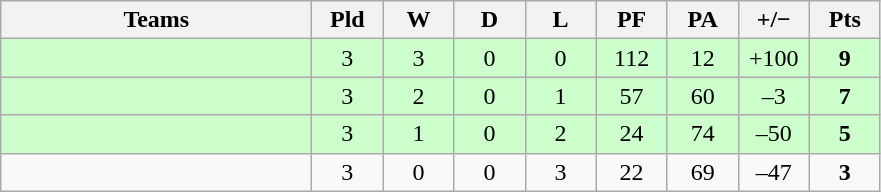<table class="wikitable" style="text-align: center;">
<tr>
<th width="200">Teams</th>
<th width="40">Pld</th>
<th width="40">W</th>
<th width="40">D</th>
<th width="40">L</th>
<th width="40">PF</th>
<th width="40">PA</th>
<th width="40">+/−</th>
<th width="40">Pts</th>
</tr>
<tr style="background:#cfc; width:20px;">
<td align=left></td>
<td>3</td>
<td>3</td>
<td>0</td>
<td>0</td>
<td>112</td>
<td>12</td>
<td>+100</td>
<td><strong>9</strong></td>
</tr>
<tr style="background:#cfc; width:20px;">
<td align=left></td>
<td>3</td>
<td>2</td>
<td>0</td>
<td>1</td>
<td>57</td>
<td>60</td>
<td>–3</td>
<td><strong>7</strong></td>
</tr>
<tr style="background:#cfc; width:20px;">
<td align=left></td>
<td>3</td>
<td>1</td>
<td>0</td>
<td>2</td>
<td>24</td>
<td>74</td>
<td>–50</td>
<td><strong>5</strong></td>
</tr>
<tr>
<td align=left></td>
<td>3</td>
<td>0</td>
<td>0</td>
<td>3</td>
<td>22</td>
<td>69</td>
<td>–47</td>
<td><strong>3</strong></td>
</tr>
</table>
